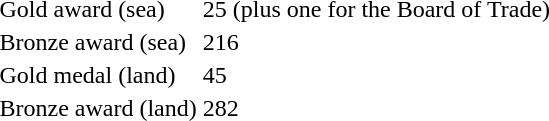<table>
<tr>
<td>Gold award (sea)</td>
<td>25 (plus one for the Board of Trade)</td>
</tr>
<tr>
<td>Bronze award (sea)</td>
<td>216</td>
</tr>
<tr>
<td>Gold medal (land)</td>
<td>45</td>
</tr>
<tr>
<td>Bronze award (land)</td>
<td>282</td>
</tr>
</table>
